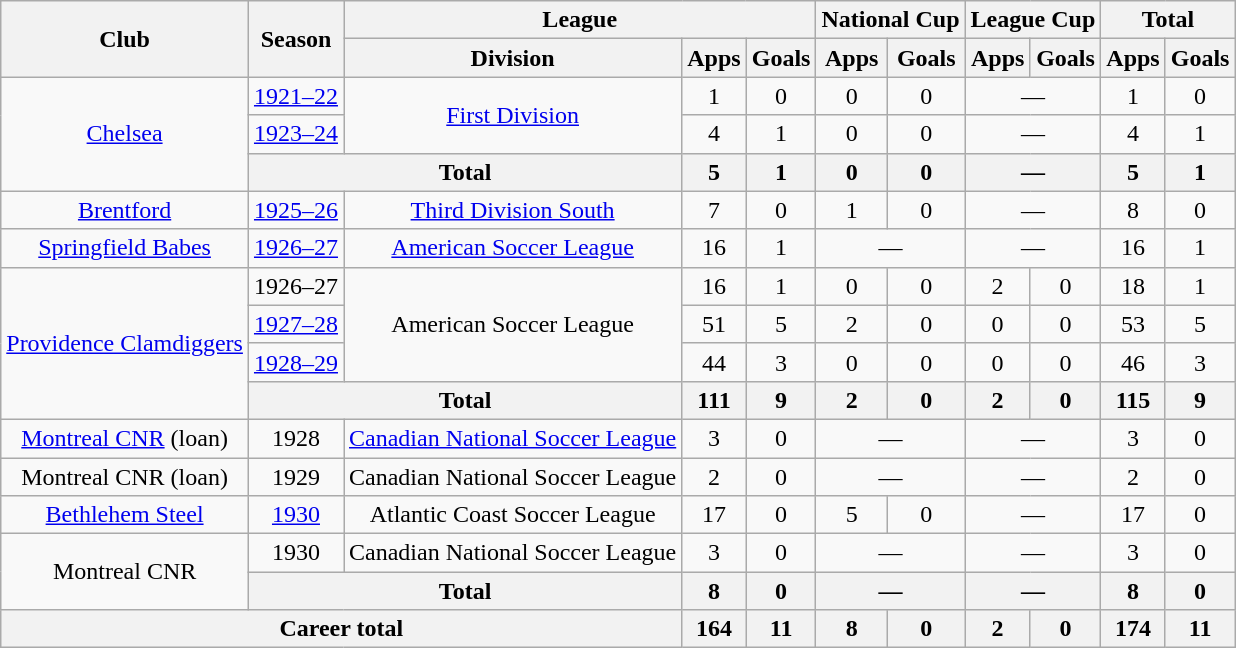<table class="wikitable" style="text-align: center;">
<tr>
<th rowspan="2">Club</th>
<th rowspan="2">Season</th>
<th colspan="3">League</th>
<th colspan="2">National Cup</th>
<th colspan="2">League Cup</th>
<th colspan="2">Total</th>
</tr>
<tr>
<th>Division</th>
<th>Apps</th>
<th>Goals</th>
<th>Apps</th>
<th>Goals</th>
<th>Apps</th>
<th>Goals</th>
<th>Apps</th>
<th>Goals</th>
</tr>
<tr>
<td rowspan="3"><a href='#'>Chelsea</a></td>
<td><a href='#'>1921–22</a></td>
<td rowspan="2"><a href='#'>First Division</a></td>
<td>1</td>
<td>0</td>
<td>0</td>
<td>0</td>
<td colspan="2">—</td>
<td>1</td>
<td>0</td>
</tr>
<tr>
<td><a href='#'>1923–24</a></td>
<td>4</td>
<td>1</td>
<td>0</td>
<td>0</td>
<td colspan="2">—</td>
<td>4</td>
<td>1</td>
</tr>
<tr>
<th colspan="2">Total</th>
<th>5</th>
<th>1</th>
<th>0</th>
<th>0</th>
<th colspan="2">—</th>
<th>5</th>
<th>1</th>
</tr>
<tr>
<td><a href='#'>Brentford</a></td>
<td><a href='#'>1925–26</a></td>
<td><a href='#'>Third Division South</a></td>
<td>7</td>
<td>0</td>
<td>1</td>
<td>0</td>
<td colspan="2">—</td>
<td>8</td>
<td>0</td>
</tr>
<tr>
<td><a href='#'>Springfield Babes</a></td>
<td><a href='#'>1926–27</a></td>
<td><a href='#'>American Soccer League</a></td>
<td>16</td>
<td>1</td>
<td colspan="2">—</td>
<td colspan="2">—</td>
<td>16</td>
<td>1</td>
</tr>
<tr>
<td rowspan="4"><a href='#'>Providence Clamdiggers</a></td>
<td>1926–27</td>
<td rowspan="3">American Soccer League</td>
<td>16</td>
<td>1</td>
<td>0</td>
<td>0</td>
<td>2</td>
<td>0</td>
<td>18</td>
<td>1</td>
</tr>
<tr>
<td><a href='#'>1927–28</a></td>
<td>51</td>
<td>5</td>
<td>2</td>
<td>0</td>
<td>0</td>
<td>0</td>
<td>53</td>
<td>5</td>
</tr>
<tr>
<td><a href='#'>1928–29</a></td>
<td>44</td>
<td>3</td>
<td>0</td>
<td>0</td>
<td>0</td>
<td>0</td>
<td>46</td>
<td>3</td>
</tr>
<tr>
<th colspan="2">Total</th>
<th>111</th>
<th>9</th>
<th>2</th>
<th>0</th>
<th>2</th>
<th>0</th>
<th>115</th>
<th>9</th>
</tr>
<tr>
<td><a href='#'>Montreal CNR</a> (loan)</td>
<td>1928</td>
<td><a href='#'>Canadian National Soccer League</a></td>
<td>3</td>
<td>0</td>
<td colspan="2">—</td>
<td colspan="2">—</td>
<td>3</td>
<td>0</td>
</tr>
<tr>
<td>Montreal CNR (loan)</td>
<td>1929</td>
<td>Canadian National Soccer League</td>
<td>2</td>
<td>0</td>
<td colspan="2">—</td>
<td colspan="2">—</td>
<td>2</td>
<td>0</td>
</tr>
<tr>
<td><a href='#'>Bethlehem Steel</a></td>
<td><a href='#'>1930</a></td>
<td>Atlantic Coast Soccer League</td>
<td>17</td>
<td>0</td>
<td>5</td>
<td>0</td>
<td colspan="2">—</td>
<td>17</td>
<td>0</td>
</tr>
<tr>
<td rowspan="2">Montreal CNR</td>
<td>1930</td>
<td>Canadian National Soccer League</td>
<td>3</td>
<td>0</td>
<td colspan="2">—</td>
<td colspan="2">—</td>
<td>3</td>
<td>0</td>
</tr>
<tr>
<th colspan="2">Total</th>
<th>8</th>
<th>0</th>
<th colspan="2">—</th>
<th colspan="2">—</th>
<th>8</th>
<th>0</th>
</tr>
<tr>
<th colspan="3">Career total</th>
<th>164</th>
<th>11</th>
<th>8</th>
<th>0</th>
<th>2</th>
<th>0</th>
<th>174</th>
<th>11</th>
</tr>
</table>
